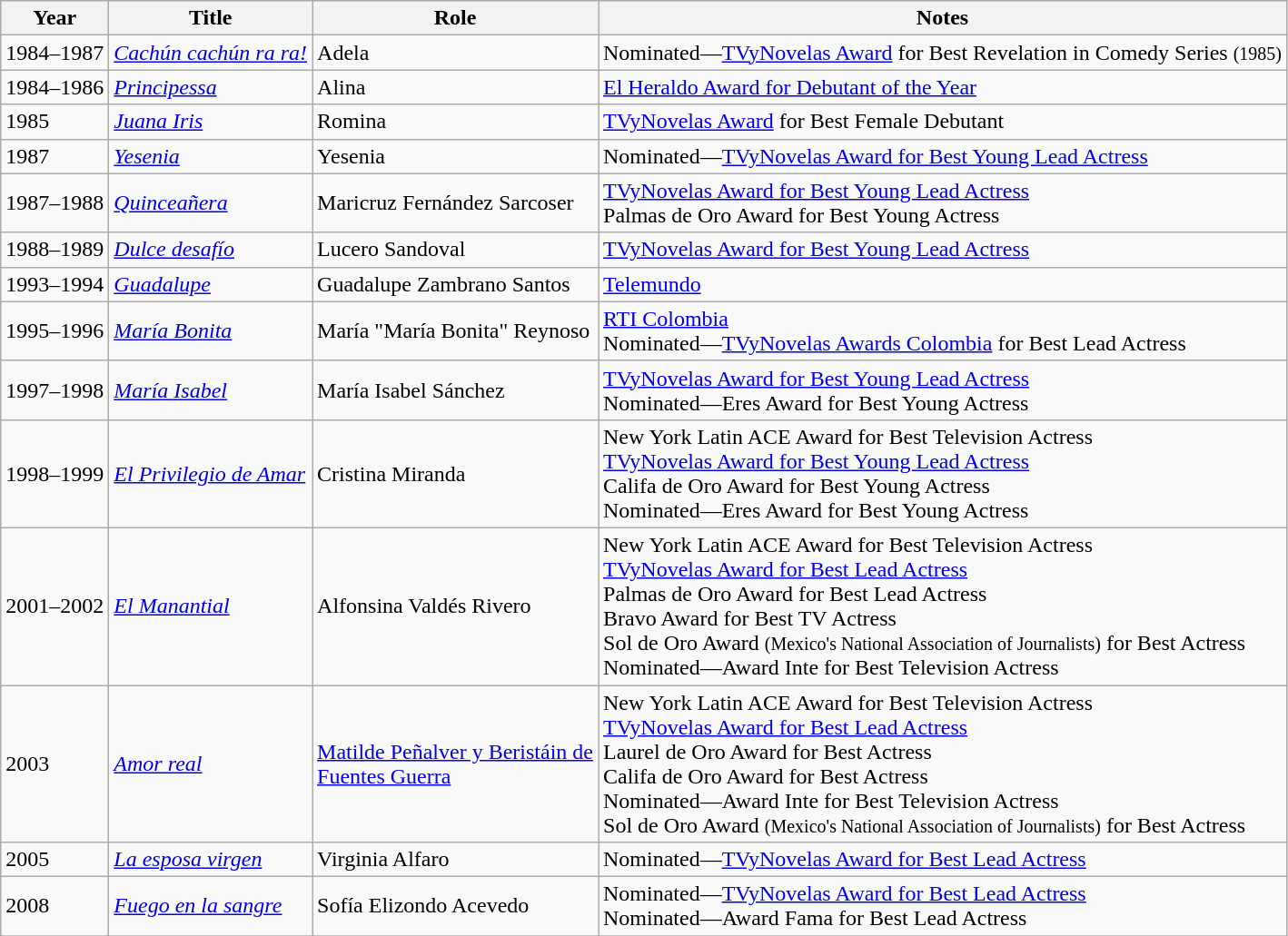<table class="wikitable">
<tr>
<th>Year</th>
<th>Title</th>
<th>Role</th>
<th>Notes</th>
</tr>
<tr>
<td>1984–1987</td>
<td><em><a href='#'>Cachún cachún ra ra!</a></em></td>
<td>Adela</td>
<td>Nominated—<a href='#'>TVyNovelas Award</a> for Best Revelation in Comedy Series <small>(1985)</small></td>
</tr>
<tr>
<td>1984–1986</td>
<td><em><a href='#'>Principessa</a></em></td>
<td>Alina</td>
<td><a href='#'>El Heraldo Award for Debutant of the Year</a></td>
</tr>
<tr>
<td>1985</td>
<td><em><a href='#'>Juana Iris</a></em></td>
<td>Romina</td>
<td><a href='#'>TVyNovelas Award</a> for Best Female Debutant</td>
</tr>
<tr>
<td>1987</td>
<td><em><a href='#'>Yesenia</a></em></td>
<td>Yesenia</td>
<td>Nominated—<a href='#'>TVyNovelas Award for Best Young Lead Actress</a></td>
</tr>
<tr>
<td>1987–1988</td>
<td><em><a href='#'>Quinceañera</a></em></td>
<td>Maricruz Fernández Sarcoser</td>
<td><a href='#'>TVyNovelas Award for Best Young Lead Actress</a><br>Palmas de Oro Award for Best Young Actress</td>
</tr>
<tr>
<td>1988–1989</td>
<td><em><a href='#'>Dulce desafío</a></em></td>
<td>Lucero Sandoval</td>
<td><a href='#'>TVyNovelas Award for Best Young Lead Actress</a></td>
</tr>
<tr>
<td>1993–1994</td>
<td><em><a href='#'>Guadalupe</a></em></td>
<td>Guadalupe Zambrano Santos</td>
<td><a href='#'>Telemundo</a></td>
</tr>
<tr>
<td>1995–1996</td>
<td><em><a href='#'>María Bonita</a></em></td>
<td>María "María Bonita" Reynoso</td>
<td><a href='#'>RTI Colombia</a><br>Nominated—<a href='#'>TVyNovelas Awards Colombia</a> for Best Lead Actress</td>
</tr>
<tr>
<td>1997–1998</td>
<td><em><a href='#'>María Isabel</a></em></td>
<td>María Isabel Sánchez</td>
<td><a href='#'>TVyNovelas Award for Best Young Lead Actress</a><br>Nominated—Eres Award for Best Young Actress</td>
</tr>
<tr>
<td>1998–1999</td>
<td><em><a href='#'>El Privilegio de Amar</a></em></td>
<td>Cristina Miranda</td>
<td>New York Latin ACE Award for Best Television Actress<br><a href='#'>TVyNovelas Award for Best Young Lead Actress</a><br>Califa de Oro Award for Best Young Actress<br>Nominated—Eres Award for Best Young Actress</td>
</tr>
<tr>
<td>2001–2002</td>
<td><em><a href='#'>El Manantial</a></em></td>
<td>Alfonsina Valdés Rivero</td>
<td>New York Latin ACE Award for Best Television Actress<br><a href='#'>TVyNovelas Award for Best Lead Actress</a><br>Palmas de Oro Award for Best Lead Actress<br>Bravo Award for Best TV Actress<br>Sol de Oro Award <small>(Mexico's National Association of Journalists)</small> for Best Actress<br>Nominated—Award Inte for Best Television Actress</td>
</tr>
<tr>
<td>2003</td>
<td><em><a href='#'>Amor real</a></em></td>
<td><a href='#'>Matilde Peñalver y Beristáin de<br> Fuentes Guerra</a></td>
<td>New York Latin ACE Award for Best Television Actress<br><a href='#'>TVyNovelas Award for Best Lead Actress</a><br>Laurel de Oro Award for Best Actress<br>Califa de Oro Award for Best Actress<br>Nominated—Award Inte for Best Television Actress<br>Sol de Oro Award <small>(Mexico's National Association of Journalists)</small> for Best Actress</td>
</tr>
<tr>
<td>2005</td>
<td><em><a href='#'>La esposa virgen</a></em></td>
<td>Virginia Alfaro</td>
<td>Nominated—<a href='#'>TVyNovelas Award for Best Lead Actress</a></td>
</tr>
<tr>
<td>2008</td>
<td><em><a href='#'>Fuego en la sangre</a></em></td>
<td>Sofía Elizondo Acevedo</td>
<td>Nominated—<a href='#'>TVyNovelas Award for Best Lead Actress</a><br>Nominated—Award Fama for Best Lead Actress</td>
</tr>
<tr>
</tr>
</table>
